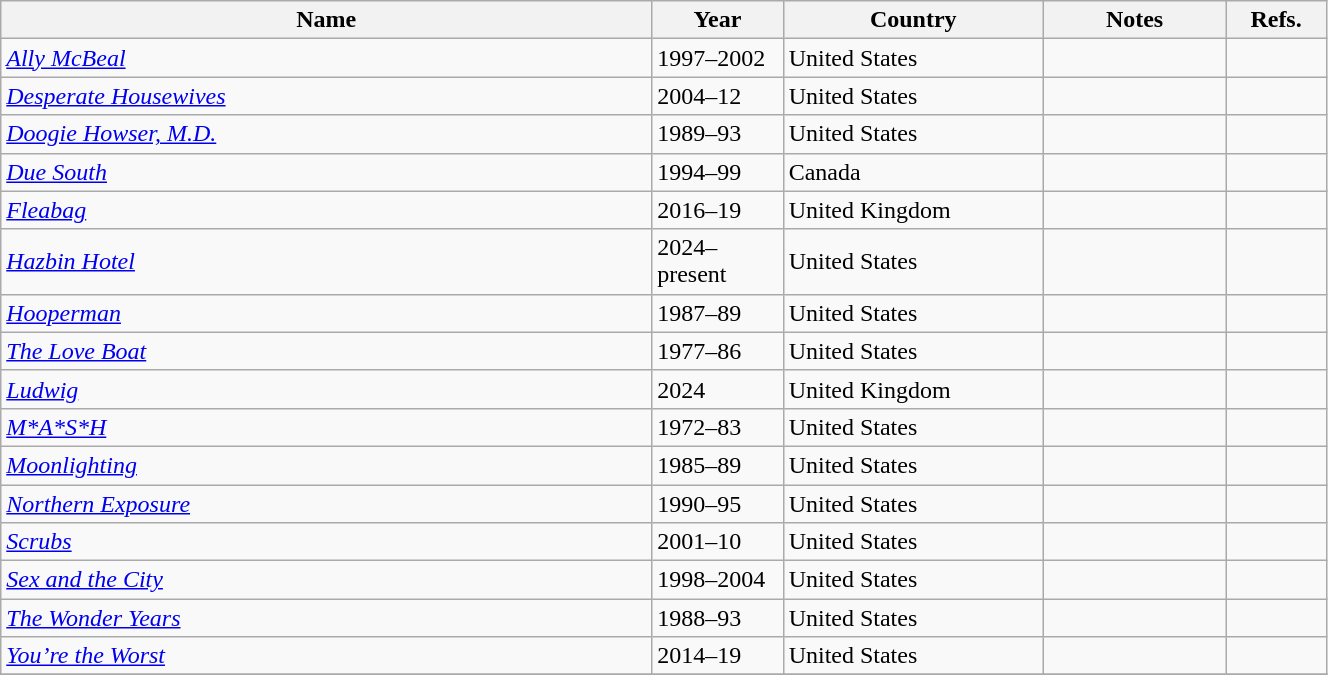<table class="wikitable sortable" style="width:70%">
<tr>
<th style="width:25%;">Name</th>
<th style="width:4%;">Year</th>
<th style="width:10%;">Country</th>
<th style="width:7%;">Notes</th>
<th style="width:3%;">Refs.</th>
</tr>
<tr>
<td><em><a href='#'>Ally McBeal</a></em></td>
<td>1997–2002</td>
<td>United States</td>
<td></td>
<td></td>
</tr>
<tr>
<td><em><a href='#'>Desperate Housewives</a></em></td>
<td>2004–12</td>
<td>United States</td>
<td></td>
<td></td>
</tr>
<tr>
<td><em><a href='#'>Doogie Howser, M.D.</a></em></td>
<td>1989–93</td>
<td>United States</td>
<td></td>
<td></td>
</tr>
<tr>
<td><em><a href='#'>Due South</a></em></td>
<td>1994–99</td>
<td>Canada</td>
<td></td>
<td></td>
</tr>
<tr>
<td><em><a href='#'>Fleabag</a></em></td>
<td>2016–19</td>
<td>United Kingdom</td>
<td></td>
<td></td>
</tr>
<tr>
<td><em><a href='#'>Hazbin Hotel</a></em></td>
<td>2024–present</td>
<td>United States</td>
<td></td>
<td></td>
</tr>
<tr>
<td><em><a href='#'>Hooperman</a></em></td>
<td>1987–89</td>
<td>United States</td>
<td></td>
<td></td>
</tr>
<tr>
<td><em><a href='#'>The Love Boat</a></em></td>
<td>1977–86</td>
<td>United States</td>
<td></td>
<td></td>
</tr>
<tr>
<td><em><a href='#'>Ludwig</a></em></td>
<td>2024</td>
<td>United Kingdom</td>
<td></td>
<td></td>
</tr>
<tr>
<td><em><a href='#'>M*A*S*H</a></em></td>
<td>1972–83</td>
<td>United States</td>
<td></td>
<td></td>
</tr>
<tr>
<td><em><a href='#'>Moonlighting</a></em></td>
<td>1985–89</td>
<td>United States</td>
<td></td>
<td></td>
</tr>
<tr>
<td><em><a href='#'>Northern Exposure</a></em></td>
<td>1990–95</td>
<td>United States</td>
<td></td>
<td></td>
</tr>
<tr>
<td><em><a href='#'>Scrubs</a></em></td>
<td>2001–10</td>
<td>United States</td>
<td></td>
<td></td>
</tr>
<tr>
<td><em><a href='#'>Sex and the City</a></em></td>
<td>1998–2004</td>
<td>United States</td>
<td></td>
<td></td>
</tr>
<tr>
<td><em><a href='#'>The Wonder Years</a></em></td>
<td>1988–93</td>
<td>United States</td>
<td></td>
<td></td>
</tr>
<tr>
<td><em><a href='#'>You’re the Worst</a></em></td>
<td>2014–19</td>
<td>United States</td>
<td></td>
<td></td>
</tr>
<tr>
</tr>
</table>
